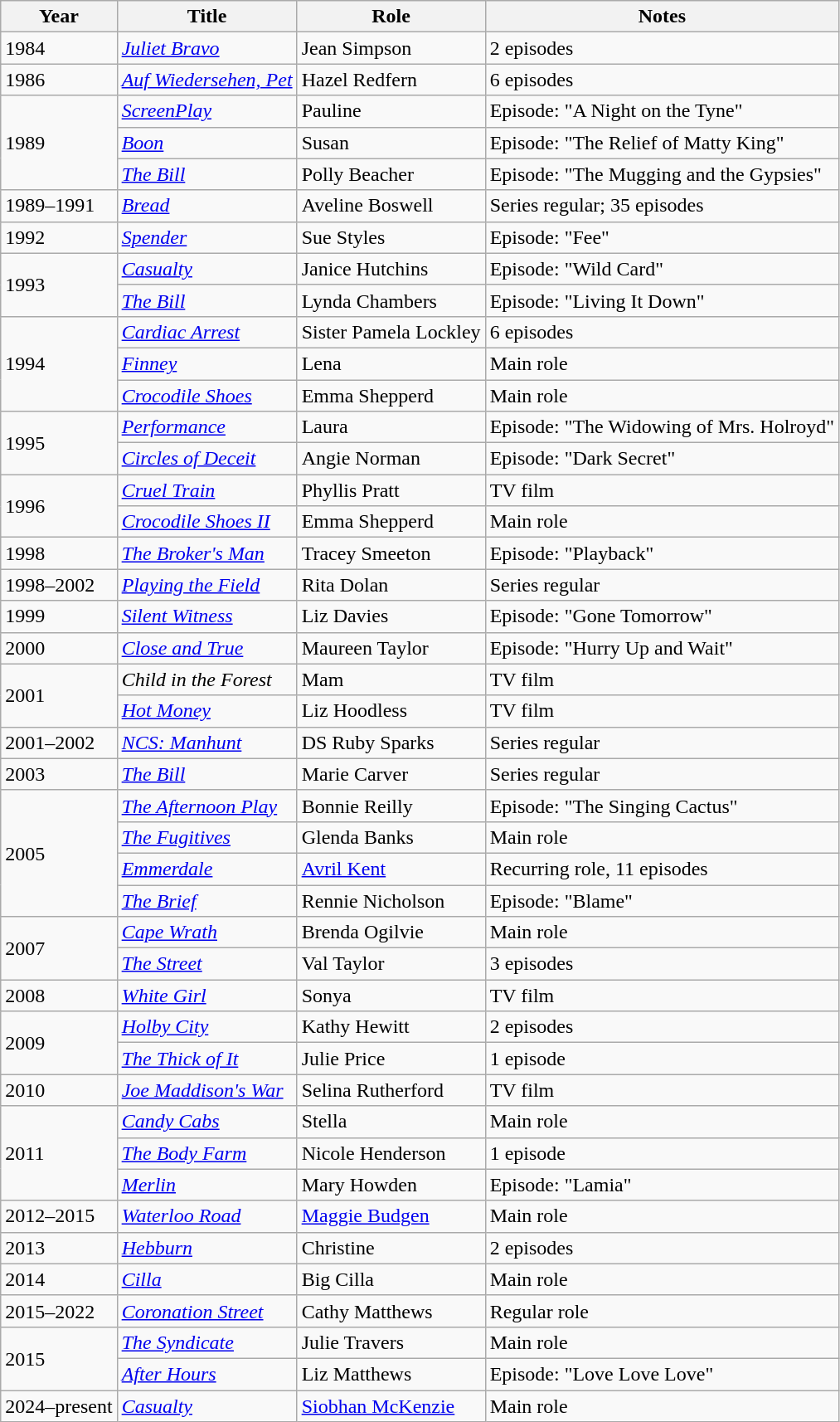<table class="wikitable sortable">
<tr>
<th>Year</th>
<th>Title</th>
<th>Role</th>
<th>Notes</th>
</tr>
<tr>
<td>1984</td>
<td><em><a href='#'>Juliet Bravo</a></em></td>
<td>Jean Simpson</td>
<td>2 episodes</td>
</tr>
<tr>
<td>1986</td>
<td><em><a href='#'>Auf Wiedersehen, Pet</a></em></td>
<td>Hazel Redfern</td>
<td>6 episodes</td>
</tr>
<tr>
<td rowspan="3">1989</td>
<td><em><a href='#'>ScreenPlay</a></em></td>
<td>Pauline</td>
<td>Episode: "A Night on the Tyne"</td>
</tr>
<tr>
<td><em><a href='#'>Boon</a></em></td>
<td>Susan</td>
<td>Episode: "The Relief of Matty King"</td>
</tr>
<tr>
<td><em><a href='#'>The Bill</a></em></td>
<td>Polly Beacher</td>
<td>Episode: "The Mugging and the Gypsies"</td>
</tr>
<tr>
<td>1989–1991</td>
<td><em><a href='#'>Bread</a></em></td>
<td>Aveline Boswell</td>
<td>Series regular; 35 episodes</td>
</tr>
<tr>
<td>1992</td>
<td><em><a href='#'>Spender</a></em></td>
<td>Sue Styles</td>
<td>Episode: "Fee"</td>
</tr>
<tr>
<td rowspan="2">1993</td>
<td><em><a href='#'>Casualty</a></em></td>
<td>Janice Hutchins</td>
<td>Episode: "Wild Card"</td>
</tr>
<tr>
<td><em><a href='#'>The Bill</a></em></td>
<td>Lynda Chambers</td>
<td>Episode: "Living It Down"</td>
</tr>
<tr>
<td rowspan="3">1994</td>
<td><em><a href='#'>Cardiac Arrest</a></em></td>
<td>Sister Pamela Lockley</td>
<td>6 episodes</td>
</tr>
<tr>
<td><em><a href='#'>Finney</a></em></td>
<td>Lena</td>
<td>Main role</td>
</tr>
<tr>
<td><em><a href='#'>Crocodile Shoes</a></em></td>
<td>Emma Shepperd</td>
<td>Main role</td>
</tr>
<tr>
<td rowspan="2">1995</td>
<td><em><a href='#'>Performance</a></em></td>
<td>Laura</td>
<td>Episode: "The Widowing of Mrs. Holroyd"</td>
</tr>
<tr>
<td><em><a href='#'>Circles of Deceit</a></em></td>
<td>Angie Norman</td>
<td>Episode: "Dark Secret"</td>
</tr>
<tr>
<td rowspan="2">1996</td>
<td><em><a href='#'>Cruel Train</a></em></td>
<td>Phyllis Pratt</td>
<td>TV film</td>
</tr>
<tr>
<td><em><a href='#'>Crocodile Shoes II</a></em></td>
<td>Emma Shepperd</td>
<td>Main role</td>
</tr>
<tr>
<td>1998</td>
<td><em><a href='#'>The Broker's Man</a></em></td>
<td>Tracey Smeeton</td>
<td>Episode: "Playback"</td>
</tr>
<tr>
<td>1998–2002</td>
<td><em><a href='#'>Playing the Field</a></em></td>
<td>Rita Dolan</td>
<td>Series regular</td>
</tr>
<tr>
<td>1999</td>
<td><em><a href='#'>Silent Witness</a></em></td>
<td>Liz Davies</td>
<td>Episode: "Gone Tomorrow"</td>
</tr>
<tr>
<td>2000</td>
<td><em><a href='#'>Close and True</a></em></td>
<td>Maureen Taylor</td>
<td>Episode: "Hurry Up and Wait"</td>
</tr>
<tr>
<td rowspan="2">2001</td>
<td><em>Child in the Forest</em></td>
<td>Mam</td>
<td>TV film</td>
</tr>
<tr>
<td><em><a href='#'>Hot Money</a></em></td>
<td>Liz Hoodless</td>
<td>TV film</td>
</tr>
<tr>
<td>2001–2002</td>
<td><em><a href='#'>NCS: Manhunt</a></em></td>
<td>DS Ruby Sparks</td>
<td>Series regular</td>
</tr>
<tr>
<td>2003</td>
<td><em><a href='#'>The Bill</a></em></td>
<td>Marie Carver</td>
<td>Series regular</td>
</tr>
<tr>
<td rowspan="4">2005</td>
<td><em><a href='#'>The Afternoon Play</a></em></td>
<td>Bonnie Reilly</td>
<td>Episode: "The Singing Cactus"</td>
</tr>
<tr>
<td><em><a href='#'>The Fugitives</a></em></td>
<td>Glenda Banks</td>
<td>Main role</td>
</tr>
<tr>
<td><em><a href='#'>Emmerdale</a></em></td>
<td><a href='#'>Avril Kent</a></td>
<td>Recurring role, 11 episodes</td>
</tr>
<tr>
<td><em><a href='#'>The Brief</a></em></td>
<td>Rennie Nicholson</td>
<td>Episode: "Blame"</td>
</tr>
<tr>
<td rowspan="2">2007</td>
<td><em><a href='#'>Cape Wrath</a></em></td>
<td>Brenda Ogilvie</td>
<td>Main role</td>
</tr>
<tr>
<td><em><a href='#'>The Street</a></em></td>
<td>Val Taylor</td>
<td>3 episodes</td>
</tr>
<tr>
<td>2008</td>
<td><em><a href='#'>White Girl</a></em></td>
<td>Sonya</td>
<td>TV film</td>
</tr>
<tr>
<td rowspan="2">2009</td>
<td><em><a href='#'>Holby City</a></em></td>
<td>Kathy Hewitt</td>
<td>2 episodes</td>
</tr>
<tr>
<td><em><a href='#'>The Thick of It</a></em></td>
<td>Julie Price</td>
<td>1 episode</td>
</tr>
<tr>
<td>2010</td>
<td><em><a href='#'>Joe Maddison's War</a></em></td>
<td>Selina Rutherford</td>
<td>TV film</td>
</tr>
<tr>
<td rowspan="3">2011</td>
<td><em><a href='#'>Candy Cabs</a></em></td>
<td>Stella</td>
<td>Main role</td>
</tr>
<tr>
<td><em><a href='#'>The Body Farm</a></em></td>
<td>Nicole Henderson</td>
<td>1 episode</td>
</tr>
<tr>
<td><em><a href='#'>Merlin</a></em></td>
<td>Mary Howden</td>
<td>Episode: "Lamia"</td>
</tr>
<tr>
<td>2012–2015</td>
<td><em><a href='#'>Waterloo Road</a></em></td>
<td><a href='#'>Maggie Budgen</a></td>
<td>Main role</td>
</tr>
<tr>
<td>2013</td>
<td><em><a href='#'>Hebburn</a></em></td>
<td>Christine</td>
<td>2 episodes</td>
</tr>
<tr>
<td>2014</td>
<td><em><a href='#'>Cilla</a></em></td>
<td>Big Cilla</td>
<td>Main role</td>
</tr>
<tr>
<td>2015–2022</td>
<td><em><a href='#'>Coronation Street</a></em></td>
<td>Cathy Matthews</td>
<td>Regular role</td>
</tr>
<tr>
<td rowspan="2">2015</td>
<td><em><a href='#'>The Syndicate</a></em></td>
<td>Julie Travers</td>
<td>Main role</td>
</tr>
<tr>
<td><em><a href='#'>After Hours</a></em></td>
<td>Liz Matthews</td>
<td>Episode: "Love Love Love"</td>
</tr>
<tr>
<td>2024–present</td>
<td><em><a href='#'>Casualty</a></em></td>
<td><a href='#'>Siobhan McKenzie</a></td>
<td>Main role</td>
</tr>
</table>
